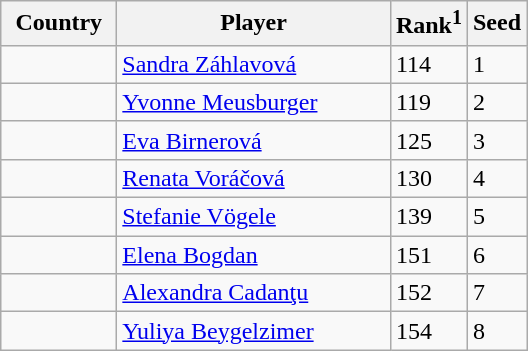<table class="sortable wikitable">
<tr>
<th width="70">Country</th>
<th width="175">Player</th>
<th>Rank<sup>1</sup></th>
<th>Seed</th>
</tr>
<tr>
<td></td>
<td><a href='#'>Sandra Záhlavová</a></td>
<td>114</td>
<td>1</td>
</tr>
<tr>
<td></td>
<td><a href='#'>Yvonne Meusburger</a></td>
<td>119</td>
<td>2</td>
</tr>
<tr>
<td></td>
<td><a href='#'>Eva Birnerová</a></td>
<td>125</td>
<td>3</td>
</tr>
<tr>
<td></td>
<td><a href='#'>Renata Voráčová</a></td>
<td>130</td>
<td>4</td>
</tr>
<tr>
<td></td>
<td><a href='#'>Stefanie Vögele</a></td>
<td>139</td>
<td>5</td>
</tr>
<tr>
<td></td>
<td><a href='#'>Elena Bogdan</a></td>
<td>151</td>
<td>6</td>
</tr>
<tr>
<td></td>
<td><a href='#'>Alexandra Cadanţu</a></td>
<td>152</td>
<td>7</td>
</tr>
<tr>
<td></td>
<td><a href='#'>Yuliya Beygelzimer</a></td>
<td>154</td>
<td>8</td>
</tr>
</table>
